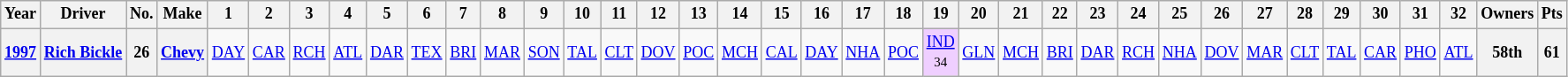<table class="wikitable" style="text-align:center; font-size:75%">
<tr>
<th>Year</th>
<th>Driver</th>
<th>No.</th>
<th>Make</th>
<th>1</th>
<th>2</th>
<th>3</th>
<th>4</th>
<th>5</th>
<th>6</th>
<th>7</th>
<th>8</th>
<th>9</th>
<th>10</th>
<th>11</th>
<th>12</th>
<th>13</th>
<th>14</th>
<th>15</th>
<th>16</th>
<th>17</th>
<th>18</th>
<th>19</th>
<th>20</th>
<th>21</th>
<th>22</th>
<th>23</th>
<th>24</th>
<th>25</th>
<th>26</th>
<th>27</th>
<th>28</th>
<th>29</th>
<th>30</th>
<th>31</th>
<th>32</th>
<th>Owners</th>
<th>Pts</th>
</tr>
<tr>
<th><a href='#'>1997</a></th>
<th><a href='#'>Rich Bickle</a></th>
<th>26</th>
<th><a href='#'>Chevy</a></th>
<td><a href='#'>DAY</a></td>
<td><a href='#'>CAR</a></td>
<td><a href='#'>RCH</a></td>
<td><a href='#'>ATL</a></td>
<td><a href='#'>DAR</a></td>
<td><a href='#'>TEX</a></td>
<td><a href='#'>BRI</a></td>
<td><a href='#'>MAR</a></td>
<td><a href='#'>SON</a></td>
<td><a href='#'>TAL</a></td>
<td><a href='#'>CLT</a></td>
<td><a href='#'>DOV</a></td>
<td><a href='#'>POC</a></td>
<td><a href='#'>MCH</a></td>
<td><a href='#'>CAL</a></td>
<td><a href='#'>DAY</a></td>
<td><a href='#'>NHA</a></td>
<td><a href='#'>POC</a></td>
<td style="background:#EFCFFF;"><a href='#'>IND</a><br><small>34</small></td>
<td><a href='#'>GLN</a></td>
<td><a href='#'>MCH</a></td>
<td><a href='#'>BRI</a></td>
<td><a href='#'>DAR</a></td>
<td><a href='#'>RCH</a></td>
<td><a href='#'>NHA</a></td>
<td><a href='#'>DOV</a></td>
<td><a href='#'>MAR</a></td>
<td><a href='#'>CLT</a></td>
<td><a href='#'>TAL</a></td>
<td><a href='#'>CAR</a></td>
<td><a href='#'>PHO</a></td>
<td><a href='#'>ATL</a></td>
<th>58th</th>
<th>61</th>
</tr>
</table>
